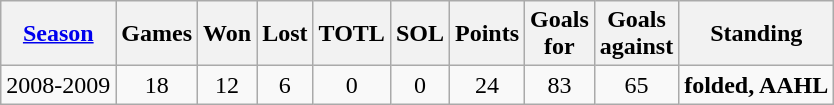<table class="wikitable" style="text-align:center">
<tr>
<th><a href='#'>Season</a></th>
<th>Games</th>
<th>Won</th>
<th>Lost</th>
<th>TOTL</th>
<th>SOL</th>
<th>Points</th>
<th>Goals<br>for</th>
<th>Goals<br>against</th>
<th>Standing</th>
</tr>
<tr>
<td>2008-2009</td>
<td>18</td>
<td>12</td>
<td>6</td>
<td>0</td>
<td>0</td>
<td>24</td>
<td>83</td>
<td>65</td>
<td><strong>folded, AAHL</strong></td>
</tr>
</table>
